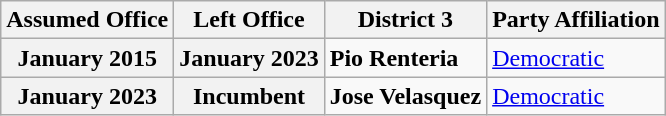<table class="wikitable" border="1">
<tr>
<th>Assumed Office</th>
<th>Left Office</th>
<th>District 3</th>
<th>Party Affiliation</th>
</tr>
<tr>
<th>January 2015</th>
<th>January 2023</th>
<td><strong>Pio Renteria</strong></td>
<td><a href='#'>Democratic</a></td>
</tr>
<tr>
<th>January 2023</th>
<th>Incumbent</th>
<td><strong>Jose Velasquez</strong></td>
<td><a href='#'>Democratic</a></td>
</tr>
</table>
